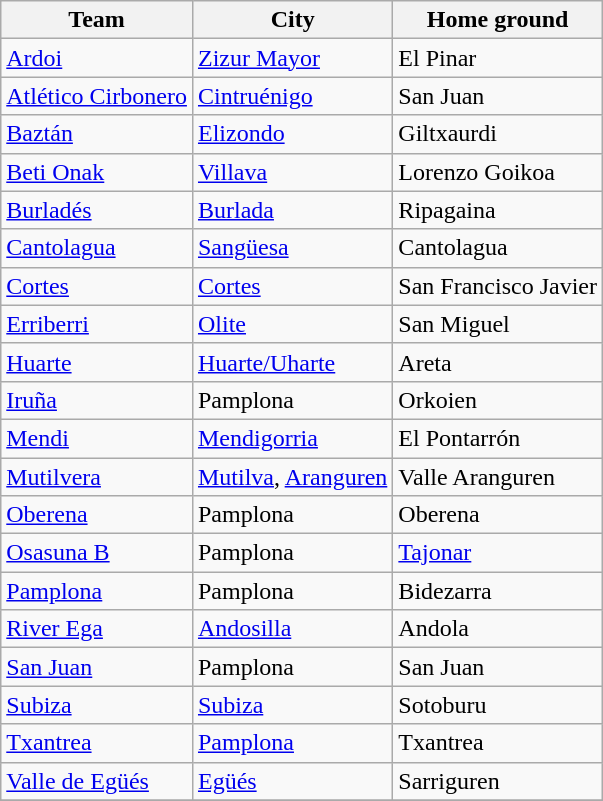<table class="wikitable sortable">
<tr>
<th>Team</th>
<th>City</th>
<th>Home ground</th>
</tr>
<tr>
<td><a href='#'>Ardoi</a></td>
<td><a href='#'>Zizur Mayor</a></td>
<td>El Pinar</td>
</tr>
<tr>
<td><a href='#'>Atlético Cirbonero</a></td>
<td><a href='#'>Cintruénigo</a></td>
<td>San Juan</td>
</tr>
<tr>
<td><a href='#'>Baztán</a></td>
<td><a href='#'>Elizondo</a></td>
<td>Giltxaurdi</td>
</tr>
<tr>
<td><a href='#'>Beti Onak</a></td>
<td><a href='#'>Villava</a></td>
<td>Lorenzo Goikoa</td>
</tr>
<tr>
<td><a href='#'>Burladés</a></td>
<td><a href='#'>Burlada</a></td>
<td>Ripagaina</td>
</tr>
<tr>
<td><a href='#'>Cantolagua</a></td>
<td><a href='#'>Sangüesa</a></td>
<td>Cantolagua</td>
</tr>
<tr>
<td><a href='#'>Cortes</a></td>
<td><a href='#'>Cortes</a></td>
<td>San Francisco Javier</td>
</tr>
<tr>
<td><a href='#'>Erriberri</a></td>
<td><a href='#'>Olite</a></td>
<td>San Miguel</td>
</tr>
<tr>
<td><a href='#'>Huarte</a></td>
<td><a href='#'>Huarte/Uharte</a></td>
<td>Areta</td>
</tr>
<tr>
<td><a href='#'>Iruña</a></td>
<td>Pamplona</td>
<td>Orkoien</td>
</tr>
<tr>
<td><a href='#'>Mendi</a></td>
<td><a href='#'>Mendigorria</a></td>
<td>El Pontarrón</td>
</tr>
<tr>
<td><a href='#'>Mutilvera</a></td>
<td><a href='#'>Mutilva</a>, <a href='#'>Aranguren</a></td>
<td>Valle Aranguren</td>
</tr>
<tr>
<td><a href='#'>Oberena</a></td>
<td>Pamplona</td>
<td>Oberena</td>
</tr>
<tr>
<td><a href='#'>Osasuna B</a></td>
<td>Pamplona</td>
<td><a href='#'>Tajonar</a></td>
</tr>
<tr>
<td><a href='#'>Pamplona</a></td>
<td>Pamplona</td>
<td>Bidezarra</td>
</tr>
<tr>
<td><a href='#'>River Ega</a></td>
<td><a href='#'>Andosilla</a></td>
<td>Andola</td>
</tr>
<tr>
<td><a href='#'>San Juan</a></td>
<td>Pamplona</td>
<td>San Juan</td>
</tr>
<tr>
<td><a href='#'>Subiza</a></td>
<td><a href='#'>Subiza</a></td>
<td>Sotoburu</td>
</tr>
<tr>
<td><a href='#'>Txantrea</a></td>
<td><a href='#'>Pamplona</a></td>
<td>Txantrea</td>
</tr>
<tr>
<td><a href='#'>Valle de Egüés</a></td>
<td><a href='#'>Egüés</a></td>
<td>Sarriguren</td>
</tr>
<tr>
</tr>
</table>
